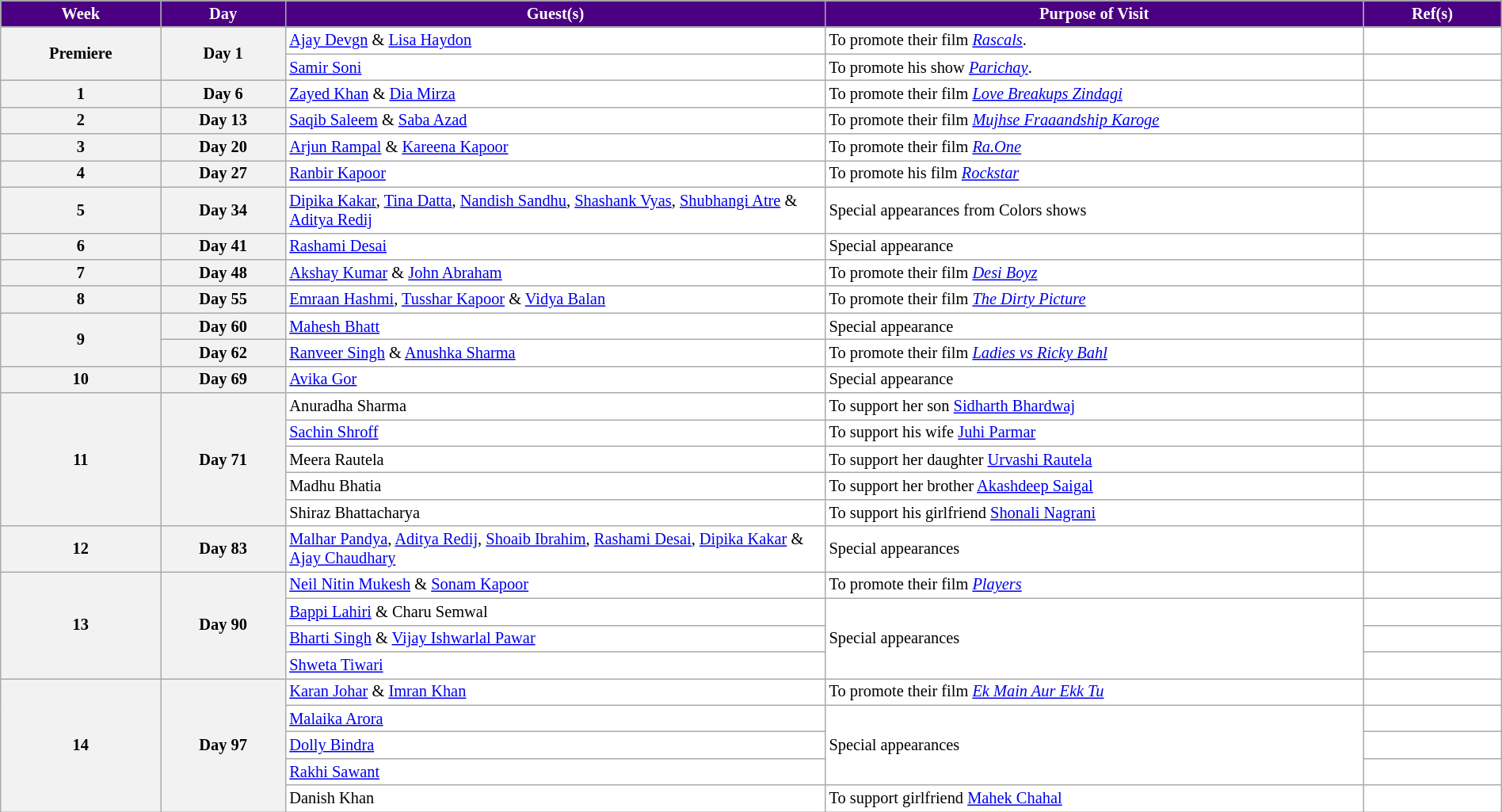<table class="wikitable" style="margin: 1em 1em 1em 0;font-size:85%; background: white; width:100%;">
<tr>
<th style="background:#4B0082; color:#fff; width:1%;">Week</th>
<th style="background:#4B0082; color:#fff; width:1%;">Day</th>
<th style="background:#4B0082; color:#fff; width:5%;">Guest(s)</th>
<th style="background:#4B0082; color:#fff; width:5%;">Purpose of Visit</th>
<th style="background:#4B0082; color:#fff; width:1%;">Ref(s)</th>
</tr>
<tr>
<th rowspan="2">Premiere</th>
<th rowspan="2">Day 1</th>
<td><a href='#'>Ajay Devgn</a> & <a href='#'>Lisa Haydon</a></td>
<td>To promote their film <em><a href='#'>Rascals</a></em>.</td>
<td></td>
</tr>
<tr>
<td><a href='#'>Samir Soni</a></td>
<td>To promote his show <em><a href='#'>Parichay</a></em>.</td>
<td></td>
</tr>
<tr>
<th>1</th>
<th>Day 6</th>
<td><a href='#'>Zayed Khan</a> & <a href='#'>Dia Mirza</a></td>
<td>To promote their film <em><a href='#'>Love Breakups Zindagi</a></em></td>
<td></td>
</tr>
<tr>
<th>2</th>
<th>Day 13</th>
<td><a href='#'>Saqib Saleem</a> & <a href='#'>Saba Azad</a></td>
<td>To promote their film <em><a href='#'>Mujhse Fraaandship Karoge</a></em></td>
<td></td>
</tr>
<tr>
<th>3</th>
<th>Day 20</th>
<td><a href='#'>Arjun Rampal</a> & <a href='#'>Kareena Kapoor</a></td>
<td>To promote their film <em><a href='#'>Ra.One</a></em></td>
<td></td>
</tr>
<tr>
<th>4</th>
<th>Day 27</th>
<td><a href='#'>Ranbir Kapoor</a></td>
<td>To promote his film <em><a href='#'>Rockstar</a></em></td>
<td></td>
</tr>
<tr>
<th>5</th>
<th>Day 34</th>
<td><a href='#'>Dipika Kakar</a>, <a href='#'>Tina Datta</a>, <a href='#'>Nandish Sandhu</a>, <a href='#'>Shashank Vyas</a>, <a href='#'>Shubhangi Atre</a> & <a href='#'>Aditya Redij</a></td>
<td>Special appearances from Colors shows</td>
<td></td>
</tr>
<tr>
<th>6</th>
<th>Day 41</th>
<td><a href='#'>Rashami Desai</a></td>
<td>Special appearance</td>
<td></td>
</tr>
<tr>
<th>7</th>
<th>Day 48</th>
<td><a href='#'>Akshay Kumar</a> & <a href='#'>John Abraham</a></td>
<td>To promote their film <em><a href='#'>Desi Boyz</a></em></td>
<td></td>
</tr>
<tr>
<th>8</th>
<th>Day 55</th>
<td><a href='#'>Emraan Hashmi</a>, <a href='#'>Tusshar Kapoor</a> & <a href='#'>Vidya Balan</a></td>
<td>To promote their film <em><a href='#'>The Dirty Picture</a></em></td>
<td></td>
</tr>
<tr>
<th rowspan="2">9</th>
<th>Day 60</th>
<td><a href='#'>Mahesh Bhatt</a></td>
<td>Special appearance</td>
<td></td>
</tr>
<tr>
<th>Day 62</th>
<td><a href='#'>Ranveer Singh</a> & <a href='#'>Anushka Sharma</a></td>
<td>To promote their film <em><a href='#'>Ladies vs Ricky Bahl</a></em></td>
<td></td>
</tr>
<tr>
<th>10</th>
<th>Day 69</th>
<td><a href='#'>Avika Gor</a></td>
<td>Special appearance</td>
<td></td>
</tr>
<tr>
<th rowspan="5">11</th>
<th rowspan="5">Day 71</th>
<td>Anuradha Sharma</td>
<td>To support her son <a href='#'>Sidharth Bhardwaj</a></td>
<td></td>
</tr>
<tr>
<td><a href='#'>Sachin Shroff</a></td>
<td>To support his wife <a href='#'>Juhi Parmar</a></td>
<td></td>
</tr>
<tr>
<td>Meera Rautela</td>
<td>To support her daughter <a href='#'>Urvashi Rautela</a></td>
<td></td>
</tr>
<tr>
<td>Madhu Bhatia</td>
<td>To support her brother <a href='#'>Akashdeep Saigal</a></td>
<td></td>
</tr>
<tr>
<td>Shiraz Bhattacharya</td>
<td>To support his girlfriend <a href='#'>Shonali Nagrani</a></td>
<td></td>
</tr>
<tr>
<th>12</th>
<th>Day 83</th>
<td><a href='#'>Malhar Pandya</a>, <a href='#'>Aditya Redij</a>, <a href='#'>Shoaib Ibrahim</a>, <a href='#'>Rashami Desai</a>, <a href='#'>Dipika Kakar</a> & <a href='#'>Ajay Chaudhary</a></td>
<td>Special appearances</td>
<td></td>
</tr>
<tr>
<th rowspan="4">13</th>
<th rowspan="4">Day 90</th>
<td><a href='#'>Neil Nitin Mukesh</a> & <a href='#'>Sonam Kapoor</a></td>
<td>To promote their film <em><a href='#'>Players</a></em></td>
<td></td>
</tr>
<tr>
<td><a href='#'>Bappi Lahiri</a> & Charu Semwal</td>
<td rowspan="3">Special appearances</td>
<td></td>
</tr>
<tr>
<td><a href='#'>Bharti Singh</a> & <a href='#'>Vijay Ishwarlal Pawar</a></td>
<td></td>
</tr>
<tr>
<td><a href='#'>Shweta Tiwari</a></td>
<td></td>
</tr>
<tr>
<th rowspan="5">14</th>
<th rowspan="5">Day 97</th>
<td><a href='#'>Karan Johar</a> & <a href='#'>Imran Khan</a></td>
<td>To promote their film <em><a href='#'>Ek Main Aur Ekk Tu</a></em></td>
<td></td>
</tr>
<tr>
<td><a href='#'>Malaika Arora</a></td>
<td rowspan="3">Special appearances</td>
<td></td>
</tr>
<tr>
<td><a href='#'>Dolly Bindra</a></td>
<td></td>
</tr>
<tr>
<td><a href='#'>Rakhi Sawant</a></td>
<td></td>
</tr>
<tr>
<td>Danish Khan</td>
<td>To support girlfriend <a href='#'>Mahek Chahal</a></td>
<td></td>
</tr>
</table>
